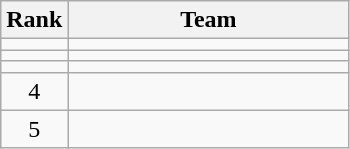<table class=wikitable style="text-align:center;">
<tr>
<th>Rank</th>
<th width=180>Team</th>
</tr>
<tr>
<td></td>
<td align=left></td>
</tr>
<tr>
<td></td>
<td align=left></td>
</tr>
<tr>
<td></td>
<td align=left></td>
</tr>
<tr>
<td>4</td>
<td align=left></td>
</tr>
<tr>
<td>5</td>
<td align=left></td>
</tr>
</table>
